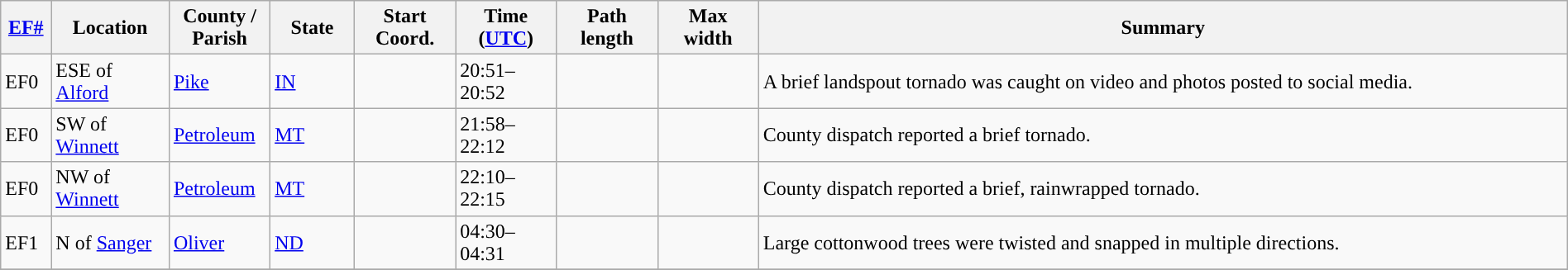<table class="wikitable sortable" style="width:100%;">
<tr>
<th scope="col"  style="width:3%; text-align:center;"><a href='#'>EF#</a></th>
<th scope="col"  style="width:7%; text-align:center;" class="unsortable">Location</th>
<th scope="col"  style="width:6%; text-align:center;" class="unsortable">County / Parish</th>
<th scope="col"  style="width:5%; text-align:center;">State</th>
<th scope="col"  style="width:6%; text-align:center;">Start Coord.</th>
<th scope="col"  style="width:6%; text-align:center;">Time (<a href='#'>UTC</a>)</th>
<th scope="col"  style="width:6%; text-align:center;">Path length</th>
<th scope="col"  style="width:6%; text-align:center;">Max width</th>
<th scope="col" class="unsortable" style="width:48%; text-align:center;">Summary</th>
</tr>
<tr>
<td>EF0</td>
<td>ESE of <a href='#'>Alford</a></td>
<td><a href='#'>Pike</a></td>
<td><a href='#'>IN</a></td>
<td></td>
<td>20:51–20:52</td>
<td></td>
<td></td>
<td>A brief landspout tornado was caught on video and photos posted to social media.</td>
</tr>
<tr>
<td>EF0</td>
<td>SW of <a href='#'>Winnett</a></td>
<td><a href='#'>Petroleum</a></td>
<td><a href='#'>MT</a></td>
<td></td>
<td>21:58–22:12</td>
<td></td>
<td></td>
<td>County dispatch reported a brief tornado.</td>
</tr>
<tr>
<td>EF0</td>
<td>NW of <a href='#'>Winnett</a></td>
<td><a href='#'>Petroleum</a></td>
<td><a href='#'>MT</a></td>
<td></td>
<td>22:10–22:15</td>
<td></td>
<td></td>
<td>County dispatch reported a brief, rainwrapped tornado.</td>
</tr>
<tr>
<td>EF1</td>
<td>N of <a href='#'>Sanger</a></td>
<td><a href='#'>Oliver</a></td>
<td><a href='#'>ND</a></td>
<td></td>
<td>04:30–04:31</td>
<td></td>
<td></td>
<td>Large cottonwood trees were twisted and snapped in multiple directions.</td>
</tr>
<tr>
</tr>
</table>
